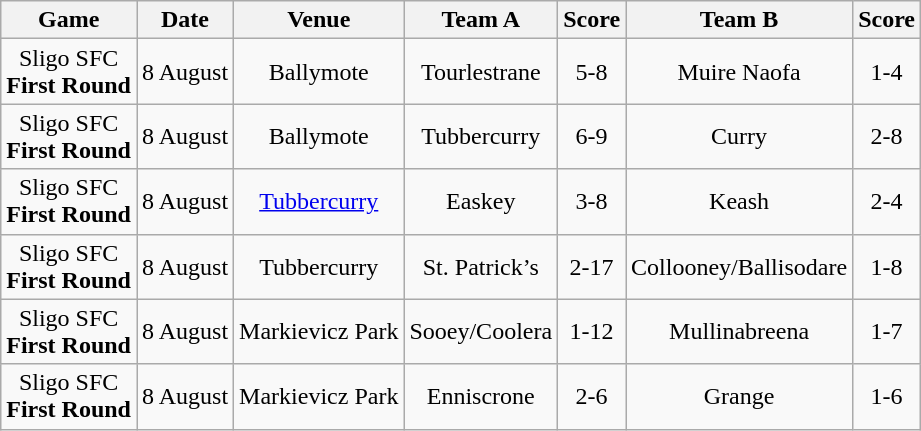<table class="wikitable">
<tr>
<th>Game</th>
<th>Date</th>
<th>Venue</th>
<th>Team A</th>
<th>Score</th>
<th>Team B</th>
<th>Score</th>
</tr>
<tr align="center">
<td>Sligo SFC<br><strong>First Round</strong></td>
<td>8 August</td>
<td>Ballymote</td>
<td>Tourlestrane</td>
<td>5-8</td>
<td>Muire Naofa</td>
<td>1-4</td>
</tr>
<tr align="center">
<td>Sligo SFC<br><strong>First Round</strong></td>
<td>8 August</td>
<td>Ballymote</td>
<td>Tubbercurry</td>
<td>6-9</td>
<td>Curry</td>
<td>2-8</td>
</tr>
<tr align="center">
<td>Sligo SFC<br><strong>First Round</strong></td>
<td>8 August</td>
<td><a href='#'>Tubbercurry</a></td>
<td>Easkey</td>
<td>3-8</td>
<td>Keash</td>
<td>2-4</td>
</tr>
<tr align="center">
<td>Sligo SFC<br><strong>First Round</strong></td>
<td>8 August</td>
<td>Tubbercurry</td>
<td>St. Patrick’s</td>
<td>2-17</td>
<td>Collooney/Ballisodare</td>
<td>1-8</td>
</tr>
<tr align="center">
<td>Sligo SFC<br><strong>First Round</strong></td>
<td>8 August</td>
<td>Markievicz Park</td>
<td>Sooey/Coolera</td>
<td>1-12</td>
<td>Mullinabreena</td>
<td>1-7</td>
</tr>
<tr align="center">
<td>Sligo SFC<br><strong>First Round</strong></td>
<td>8 August</td>
<td>Markievicz Park</td>
<td>Enniscrone</td>
<td>2-6</td>
<td>Grange</td>
<td>1-6</td>
</tr>
</table>
